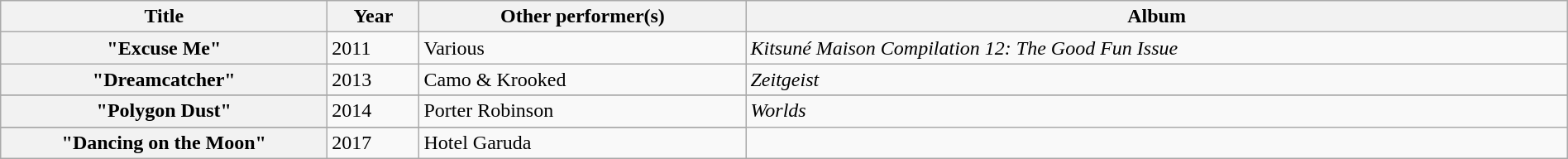<table class="wikitable plainrowheaders" style="width: 100%;">
<tr>
<th scope="col" style="width:16em;">Title</th>
<th scope="col">Year</th>
<th scope="col">Other performer(s)</th>
<th scope="col">Album</th>
</tr>
<tr>
<th scope="row">"Excuse Me"</th>
<td>2011</td>
<td>Various</td>
<td><em>Kitsuné Maison Compilation 12: The Good Fun Issue</em></td>
</tr>
<tr>
<th scope="row">"Dreamcatcher"</th>
<td>2013</td>
<td>Camo & Krooked</td>
<td><em>Zeitgeist</em></td>
</tr>
<tr>
</tr>
<tr>
<th scope="row">"Polygon Dust"</th>
<td>2014</td>
<td>Porter Robinson</td>
<td><em>Worlds</em></td>
</tr>
<tr>
</tr>
<tr>
<th scope="row">"Dancing on the Moon"</th>
<td>2017</td>
<td>Hotel Garuda</td>
</tr>
</table>
